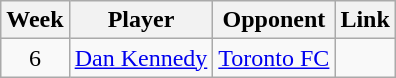<table class=wikitable>
<tr>
<th>Week</th>
<th>Player</th>
<th>Opponent</th>
<th>Link</th>
</tr>
<tr>
<td align=center>6</td>
<td> <a href='#'>Dan Kennedy</a></td>
<td><a href='#'>Toronto FC</a></td>
<td></td>
</tr>
</table>
